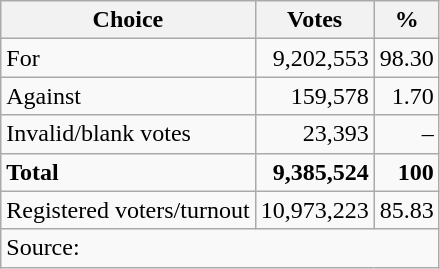<table class=wikitable style=text-align:right>
<tr>
<th>Choice</th>
<th>Votes</th>
<th>%</th>
</tr>
<tr>
<td align=left>For</td>
<td>9,202,553</td>
<td>98.30</td>
</tr>
<tr>
<td align=left>Against</td>
<td>159,578</td>
<td>1.70</td>
</tr>
<tr>
<td align=left>Invalid/blank votes</td>
<td>23,393</td>
<td>–</td>
</tr>
<tr>
<td align=left><strong>Total</strong></td>
<td><strong>9,385,524</strong></td>
<td><strong>100</strong></td>
</tr>
<tr>
<td align=left>Registered voters/turnout</td>
<td>10,973,223</td>
<td>85.83</td>
</tr>
<tr>
<td colspan=3 align=left>Source: </td>
</tr>
</table>
